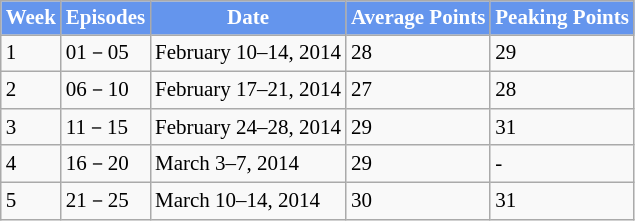<table class="wikitable" style="font-size:14px;">
<tr style="background:cornflowerblue; color:white" align="center">
<td><strong>Week</strong></td>
<td><strong>Episodes</strong></td>
<td><strong>Date</strong></td>
<td><strong>Average Points</strong></td>
<td><strong>Peaking Points</strong></td>
</tr>
<tr>
<td>1</td>
<td>01－05</td>
<td>February 10–14, 2014</td>
<td>28</td>
<td>29</td>
</tr>
<tr>
<td>2</td>
<td>06－10</td>
<td>February 17–21, 2014</td>
<td>27</td>
<td>28</td>
</tr>
<tr>
<td>3</td>
<td>11－15</td>
<td>February 24–28, 2014</td>
<td>29</td>
<td>31</td>
</tr>
<tr>
<td>4</td>
<td>16－20</td>
<td>March 3–7, 2014</td>
<td>29</td>
<td>-</td>
</tr>
<tr>
<td>5</td>
<td>21－25</td>
<td>March 10–14, 2014</td>
<td>30</td>
<td>31</td>
</tr>
</table>
